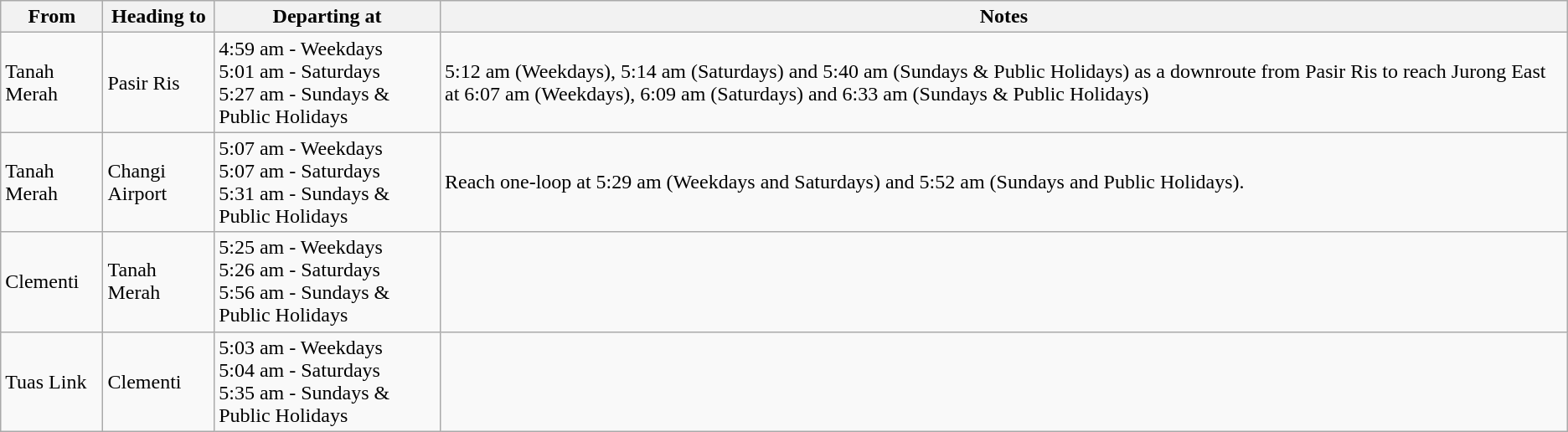<table class="wikitable">
<tr>
<th>From</th>
<th>Heading to</th>
<th>Departing at</th>
<th>Notes</th>
</tr>
<tr>
<td>Tanah Merah</td>
<td>Pasir Ris</td>
<td>4:59 am - Weekdays<br>5:01 am - Saturdays<br>5:27 am - Sundays & Public Holidays</td>
<td>5:12 am (Weekdays), 5:14 am (Saturdays) and 5:40 am (Sundays & Public Holidays) as a downroute from Pasir Ris to reach Jurong East at 6:07 am (Weekdays), 6:09 am (Saturdays) and 6:33 am (Sundays & Public Holidays)</td>
</tr>
<tr>
<td>Tanah Merah</td>
<td>Changi Airport</td>
<td>5:07 am - Weekdays<br>5:07 am - Saturdays<br>5:31 am - Sundays & Public Holidays</td>
<td>Reach one-loop at 5:29 am (Weekdays and Saturdays) and 5:52 am (Sundays and Public Holidays).</td>
</tr>
<tr>
<td>Clementi</td>
<td>Tanah Merah</td>
<td>5:25 am - Weekdays<br>5:26 am - Saturdays<br>5:56 am - Sundays & Public Holidays</td>
<td></td>
</tr>
<tr>
<td>Tuas Link</td>
<td>Clementi</td>
<td>5:03 am - Weekdays<br>5:04 am - Saturdays<br>5:35 am - Sundays & Public Holidays</td>
<td></td>
</tr>
</table>
